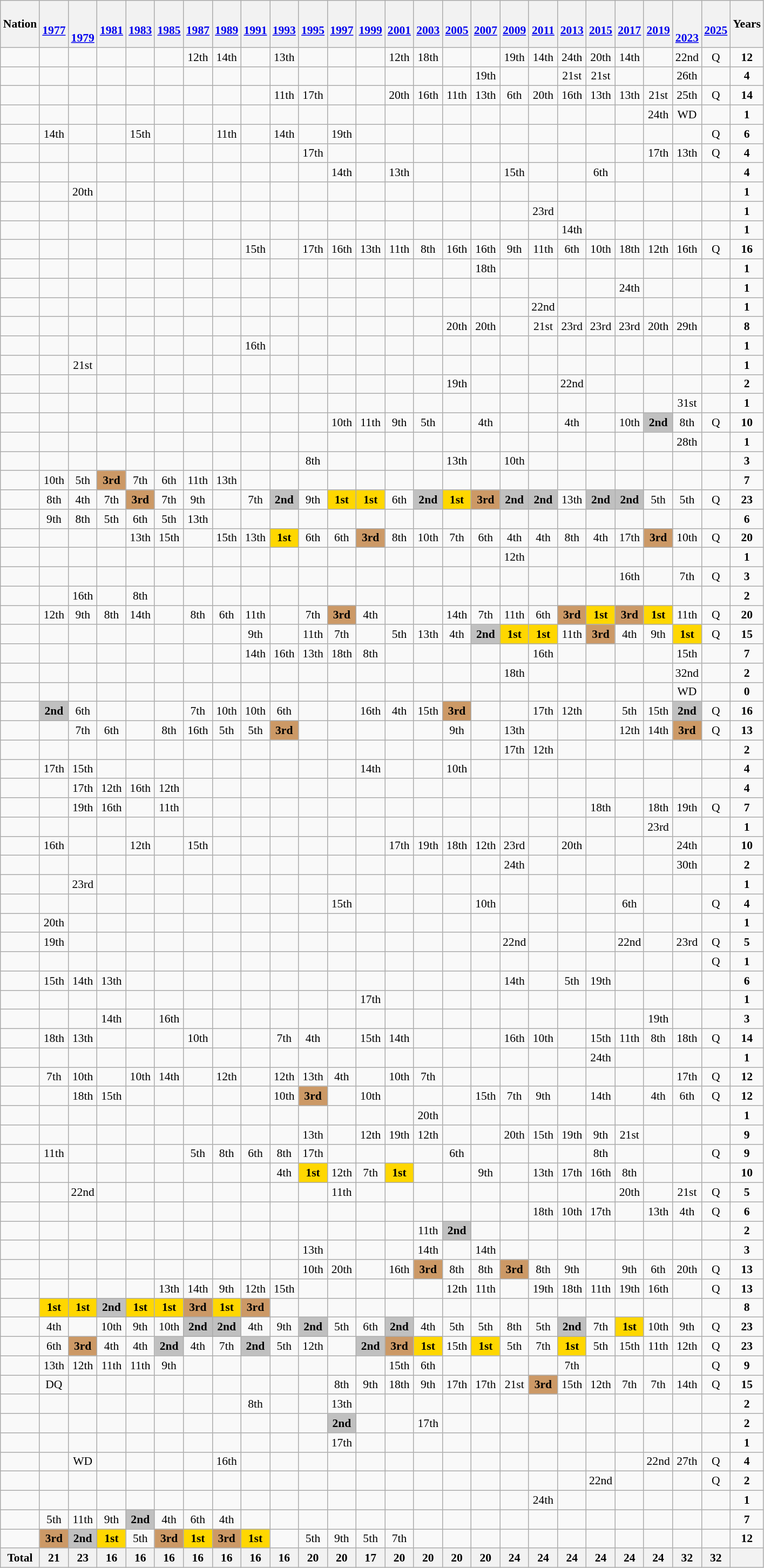<table class="wikitable" style="text-align:center; font-size:90%">
<tr>
<th>Nation</th>
<th><br><a href='#'>1977</a></th>
<th><br><br><a href='#'>1979</a></th>
<th><br><a href='#'>1981</a></th>
<th><br><a href='#'>1983</a></th>
<th><br><a href='#'>1985</a></th>
<th><br><a href='#'>1987</a></th>
<th><br><a href='#'>1989</a></th>
<th><br><a href='#'>1991</a></th>
<th><br><a href='#'>1993</a></th>
<th><br><a href='#'>1995</a></th>
<th><br><a href='#'>1997</a></th>
<th><br><a href='#'>1999</a></th>
<th><br><a href='#'>2001</a></th>
<th><br><a href='#'>2003</a></th>
<th><br><a href='#'>2005</a></th>
<th><br><a href='#'>2007</a></th>
<th><br><a href='#'>2009</a></th>
<th><br><a href='#'>2011</a></th>
<th><br><a href='#'>2013</a></th>
<th><br><a href='#'>2015</a></th>
<th><br><a href='#'>2017</a></th>
<th><br><a href='#'>2019</a></th>
<th><br><br><a href='#'>2023</a></th>
<th><br><a href='#'>2025</a></th>
<th>Years</th>
</tr>
<tr>
<td align=left></td>
<td></td>
<td></td>
<td></td>
<td></td>
<td></td>
<td>12th</td>
<td>14th</td>
<td></td>
<td>13th</td>
<td></td>
<td></td>
<td></td>
<td>12th</td>
<td>18th</td>
<td></td>
<td></td>
<td>19th</td>
<td>14th</td>
<td>24th</td>
<td>20th</td>
<td>14th</td>
<td></td>
<td>22nd</td>
<td>Q</td>
<td><strong>12</strong></td>
</tr>
<tr>
<td align=left></td>
<td></td>
<td></td>
<td></td>
<td></td>
<td></td>
<td></td>
<td></td>
<td></td>
<td></td>
<td></td>
<td></td>
<td></td>
<td></td>
<td></td>
<td></td>
<td>19th</td>
<td></td>
<td></td>
<td>21st</td>
<td>21st</td>
<td></td>
<td></td>
<td>26th</td>
<td></td>
<td><strong>4</strong></td>
</tr>
<tr>
<td align=left></td>
<td></td>
<td></td>
<td></td>
<td></td>
<td></td>
<td></td>
<td></td>
<td></td>
<td>11th</td>
<td>17th</td>
<td></td>
<td></td>
<td>20th</td>
<td>16th</td>
<td>11th</td>
<td>13th</td>
<td>6th</td>
<td>20th</td>
<td>16th</td>
<td>13th</td>
<td>13th</td>
<td>21st</td>
<td>25th</td>
<td>Q</td>
<td><strong>14</strong></td>
</tr>
<tr>
<td align=left></td>
<td></td>
<td></td>
<td></td>
<td></td>
<td></td>
<td></td>
<td></td>
<td></td>
<td></td>
<td></td>
<td></td>
<td></td>
<td></td>
<td></td>
<td></td>
<td></td>
<td></td>
<td></td>
<td></td>
<td></td>
<td></td>
<td>24th</td>
<td>WD</td>
<td></td>
<td><strong>1</strong></td>
</tr>
<tr>
<td align=left></td>
<td>14th</td>
<td></td>
<td></td>
<td>15th</td>
<td></td>
<td></td>
<td>11th</td>
<td></td>
<td>14th</td>
<td></td>
<td>19th</td>
<td></td>
<td></td>
<td></td>
<td></td>
<td></td>
<td></td>
<td></td>
<td></td>
<td></td>
<td></td>
<td></td>
<td></td>
<td>Q</td>
<td><strong>6</strong></td>
</tr>
<tr>
<td align=left></td>
<td></td>
<td></td>
<td></td>
<td></td>
<td></td>
<td></td>
<td></td>
<td></td>
<td></td>
<td>17th</td>
<td></td>
<td></td>
<td></td>
<td></td>
<td></td>
<td></td>
<td></td>
<td></td>
<td></td>
<td></td>
<td></td>
<td>17th</td>
<td>13th</td>
<td>Q</td>
<td><strong>4</strong></td>
</tr>
<tr>
<td align=left></td>
<td></td>
<td></td>
<td></td>
<td></td>
<td></td>
<td></td>
<td></td>
<td></td>
<td></td>
<td></td>
<td>14th</td>
<td></td>
<td>13th</td>
<td></td>
<td></td>
<td></td>
<td>15th</td>
<td></td>
<td></td>
<td>6th</td>
<td></td>
<td></td>
<td></td>
<td></td>
<td><strong>4</strong></td>
</tr>
<tr>
<td align=left></td>
<td></td>
<td>20th</td>
<td></td>
<td></td>
<td></td>
<td></td>
<td></td>
<td></td>
<td></td>
<td></td>
<td></td>
<td></td>
<td></td>
<td></td>
<td></td>
<td></td>
<td></td>
<td></td>
<td></td>
<td></td>
<td></td>
<td></td>
<td></td>
<td></td>
<td><strong>1</strong></td>
</tr>
<tr>
<td align=left></td>
<td></td>
<td></td>
<td></td>
<td></td>
<td></td>
<td></td>
<td></td>
<td></td>
<td></td>
<td></td>
<td></td>
<td></td>
<td></td>
<td></td>
<td></td>
<td></td>
<td></td>
<td>23rd</td>
<td></td>
<td></td>
<td></td>
<td></td>
<td></td>
<td></td>
<td><strong>1</strong></td>
</tr>
<tr>
<td align=left></td>
<td></td>
<td></td>
<td></td>
<td></td>
<td></td>
<td></td>
<td></td>
<td></td>
<td></td>
<td></td>
<td></td>
<td></td>
<td></td>
<td></td>
<td></td>
<td></td>
<td></td>
<td></td>
<td>14th</td>
<td></td>
<td></td>
<td></td>
<td></td>
<td></td>
<td><strong>1</strong></td>
</tr>
<tr>
<td align=left></td>
<td></td>
<td></td>
<td></td>
<td></td>
<td></td>
<td></td>
<td></td>
<td>15th</td>
<td></td>
<td>17th</td>
<td>16th</td>
<td>13th</td>
<td>11th</td>
<td>8th</td>
<td>16th</td>
<td>16th</td>
<td>9th</td>
<td>11th</td>
<td>6th</td>
<td>10th</td>
<td>18th</td>
<td>12th</td>
<td>16th</td>
<td>Q</td>
<td><strong>16</strong></td>
</tr>
<tr>
<td align=left></td>
<td></td>
<td></td>
<td></td>
<td></td>
<td></td>
<td></td>
<td></td>
<td></td>
<td></td>
<td></td>
<td></td>
<td></td>
<td></td>
<td></td>
<td></td>
<td>18th</td>
<td></td>
<td></td>
<td></td>
<td></td>
<td></td>
<td></td>
<td></td>
<td></td>
<td><strong>1</strong></td>
</tr>
<tr>
<td align=left></td>
<td></td>
<td></td>
<td></td>
<td></td>
<td></td>
<td></td>
<td></td>
<td></td>
<td></td>
<td></td>
<td></td>
<td></td>
<td></td>
<td></td>
<td></td>
<td></td>
<td></td>
<td></td>
<td></td>
<td></td>
<td>24th</td>
<td></td>
<td></td>
<td></td>
<td><strong>1</strong></td>
</tr>
<tr>
<td align=left></td>
<td></td>
<td></td>
<td></td>
<td></td>
<td></td>
<td></td>
<td></td>
<td></td>
<td></td>
<td></td>
<td></td>
<td></td>
<td></td>
<td></td>
<td></td>
<td></td>
<td></td>
<td>22nd</td>
<td></td>
<td></td>
<td></td>
<td></td>
<td></td>
<td></td>
<td><strong>1</strong></td>
</tr>
<tr>
<td align=left></td>
<td></td>
<td></td>
<td></td>
<td></td>
<td></td>
<td></td>
<td></td>
<td></td>
<td></td>
<td></td>
<td></td>
<td></td>
<td></td>
<td></td>
<td>20th</td>
<td>20th</td>
<td></td>
<td>21st</td>
<td>23rd</td>
<td>23rd</td>
<td>23rd</td>
<td>20th</td>
<td>29th</td>
<td></td>
<td><strong>8</strong></td>
</tr>
<tr>
<td align=left></td>
<td></td>
<td></td>
<td></td>
<td></td>
<td></td>
<td></td>
<td></td>
<td>16th</td>
<td></td>
<td></td>
<td></td>
<td></td>
<td></td>
<td></td>
<td></td>
<td></td>
<td></td>
<td></td>
<td></td>
<td></td>
<td></td>
<td></td>
<td></td>
<td></td>
<td><strong>1</strong></td>
</tr>
<tr>
<td align=left></td>
<td></td>
<td>21st</td>
<td></td>
<td></td>
<td></td>
<td></td>
<td></td>
<td></td>
<td></td>
<td></td>
<td></td>
<td></td>
<td></td>
<td></td>
<td></td>
<td></td>
<td></td>
<td></td>
<td></td>
<td></td>
<td></td>
<td></td>
<td></td>
<td></td>
<td><strong>1</strong></td>
</tr>
<tr>
<td align=left></td>
<td></td>
<td></td>
<td></td>
<td></td>
<td></td>
<td></td>
<td></td>
<td></td>
<td></td>
<td></td>
<td></td>
<td></td>
<td></td>
<td></td>
<td>19th</td>
<td></td>
<td></td>
<td></td>
<td>22nd</td>
<td></td>
<td></td>
<td></td>
<td></td>
<td></td>
<td><strong>2</strong></td>
</tr>
<tr>
<td align=left></td>
<td></td>
<td></td>
<td></td>
<td></td>
<td></td>
<td></td>
<td></td>
<td></td>
<td></td>
<td></td>
<td></td>
<td></td>
<td></td>
<td></td>
<td></td>
<td></td>
<td></td>
<td></td>
<td></td>
<td></td>
<td></td>
<td></td>
<td>31st</td>
<td></td>
<td><strong>1</strong></td>
</tr>
<tr>
<td align=left></td>
<td></td>
<td></td>
<td></td>
<td></td>
<td></td>
<td></td>
<td></td>
<td></td>
<td></td>
<td></td>
<td>10th</td>
<td>11th</td>
<td>9th</td>
<td>5th</td>
<td></td>
<td>4th</td>
<td></td>
<td></td>
<td>4th</td>
<td></td>
<td>10th</td>
<td bgcolor=silver><strong>2nd</strong></td>
<td>8th</td>
<td>Q</td>
<td><strong>10</strong></td>
</tr>
<tr>
<td align=left></td>
<td></td>
<td></td>
<td></td>
<td></td>
<td></td>
<td></td>
<td></td>
<td></td>
<td></td>
<td></td>
<td></td>
<td></td>
<td></td>
<td></td>
<td></td>
<td></td>
<td></td>
<td></td>
<td></td>
<td></td>
<td></td>
<td></td>
<td>28th</td>
<td></td>
<td><strong>1</strong></td>
</tr>
<tr>
<td align=left></td>
<td></td>
<td></td>
<td></td>
<td></td>
<td></td>
<td></td>
<td></td>
<td></td>
<td></td>
<td>8th</td>
<td></td>
<td></td>
<td></td>
<td></td>
<td>13th</td>
<td></td>
<td>10th</td>
<td></td>
<td></td>
<td></td>
<td></td>
<td></td>
<td></td>
<td></td>
<td><strong>3</strong></td>
</tr>
<tr>
<td align=left><em></em></td>
<td>10th</td>
<td>5th</td>
<td bgcolor=#cc9966><strong>3rd</strong></td>
<td>7th</td>
<td>6th</td>
<td>11th</td>
<td>13th</td>
<td></td>
<td></td>
<td></td>
<td></td>
<td></td>
<td></td>
<td></td>
<td></td>
<td></td>
<td></td>
<td></td>
<td></td>
<td></td>
<td></td>
<td></td>
<td></td>
<td></td>
<td><strong>7</strong></td>
</tr>
<tr>
<td align=left></td>
<td>8th</td>
<td>4th</td>
<td>7th</td>
<td bgcolor=#cc9966><strong>3rd</strong></td>
<td>7th</td>
<td>9th</td>
<td></td>
<td>7th</td>
<td bgcolor=silver><strong>2nd</strong></td>
<td>9th</td>
<td bgcolor=gold><strong>1st</strong></td>
<td bgcolor=gold><strong>1st</strong></td>
<td>6th</td>
<td bgcolor=silver><strong>2nd</strong></td>
<td bgcolor=gold><strong>1st</strong></td>
<td bgcolor=#cc9966><strong>3rd</strong></td>
<td bgcolor=silver><strong>2nd</strong></td>
<td bgcolor=silver><strong>2nd</strong></td>
<td>13th</td>
<td bgcolor=silver><strong>2nd</strong></td>
<td bgcolor=silver><strong>2nd</strong></td>
<td>5th</td>
<td>5th</td>
<td>Q</td>
<td><strong>23</strong></td>
</tr>
<tr>
<td align=left><em></em></td>
<td>9th</td>
<td>8th</td>
<td>5th</td>
<td>6th</td>
<td>5th</td>
<td>13th</td>
<td></td>
<td></td>
<td></td>
<td></td>
<td></td>
<td></td>
<td></td>
<td></td>
<td></td>
<td></td>
<td></td>
<td></td>
<td></td>
<td></td>
<td></td>
<td></td>
<td></td>
<td></td>
<td><strong>6</strong></td>
</tr>
<tr>
<td align=left></td>
<td></td>
<td></td>
<td></td>
<td>13th</td>
<td>15th</td>
<td></td>
<td>15th</td>
<td>13th</td>
<td bgcolor=gold><strong>1st</strong></td>
<td>6th</td>
<td>6th</td>
<td bgcolor=#cc9966><strong>3rd</strong></td>
<td>8th</td>
<td>10th</td>
<td>7th</td>
<td>6th</td>
<td>4th</td>
<td>4th</td>
<td>8th</td>
<td>4th</td>
<td>17th</td>
<td bgcolor=#cc9966><strong>3rd</strong></td>
<td>10th</td>
<td>Q</td>
<td><strong>20</strong></td>
</tr>
<tr>
<td align=left></td>
<td></td>
<td></td>
<td></td>
<td></td>
<td></td>
<td></td>
<td></td>
<td></td>
<td></td>
<td></td>
<td></td>
<td></td>
<td></td>
<td></td>
<td></td>
<td></td>
<td>12th</td>
<td></td>
<td></td>
<td></td>
<td></td>
<td></td>
<td></td>
<td></td>
<td><strong>1</strong></td>
</tr>
<tr>
<td align=left></td>
<td></td>
<td></td>
<td></td>
<td></td>
<td></td>
<td></td>
<td></td>
<td></td>
<td></td>
<td></td>
<td></td>
<td></td>
<td></td>
<td></td>
<td></td>
<td></td>
<td></td>
<td></td>
<td></td>
<td></td>
<td>16th</td>
<td></td>
<td>7th</td>
<td>Q</td>
<td><strong>3</strong></td>
</tr>
<tr>
<td align=left></td>
<td></td>
<td>16th</td>
<td></td>
<td>8th</td>
<td></td>
<td></td>
<td></td>
<td></td>
<td></td>
<td></td>
<td></td>
<td></td>
<td></td>
<td></td>
<td></td>
<td></td>
<td></td>
<td></td>
<td></td>
<td></td>
<td></td>
<td></td>
<td></td>
<td></td>
<td><strong>2</strong></td>
</tr>
<tr>
<td align=left></td>
<td>12th</td>
<td>9th</td>
<td>8th</td>
<td>14th</td>
<td></td>
<td>8th</td>
<td>6th</td>
<td>11th</td>
<td></td>
<td>7th</td>
<td bgcolor=#cc9966><strong>3rd</strong></td>
<td>4th</td>
<td></td>
<td></td>
<td>14th</td>
<td>7th</td>
<td>11th</td>
<td>6th</td>
<td bgcolor=#cc9966><strong>3rd</strong></td>
<td bgcolor=gold><strong>1st</strong></td>
<td bgcolor=#cc9966><strong>3rd</strong></td>
<td bgcolor=gold><strong>1st</strong></td>
<td>11th</td>
<td>Q</td>
<td><strong>20</strong></td>
</tr>
<tr>
<td align=left></td>
<td></td>
<td></td>
<td></td>
<td></td>
<td></td>
<td></td>
<td></td>
<td>9th</td>
<td></td>
<td>11th</td>
<td>7th</td>
<td></td>
<td>5th</td>
<td>13th</td>
<td>4th</td>
<td bgcolor=silver><strong>2nd</strong></td>
<td bgcolor=gold><strong>1st</strong></td>
<td bgcolor=gold><strong>1st</strong></td>
<td>11th</td>
<td bgcolor=#cc9966><strong>3rd</strong></td>
<td>4th</td>
<td>9th</td>
<td bgcolor=gold><strong>1st</strong></td>
<td>Q</td>
<td><strong>15</strong></td>
</tr>
<tr>
<td align=left></td>
<td></td>
<td></td>
<td></td>
<td></td>
<td></td>
<td></td>
<td></td>
<td>14th</td>
<td>16th</td>
<td>13th</td>
<td>18th</td>
<td>8th</td>
<td></td>
<td></td>
<td></td>
<td></td>
<td></td>
<td>16th</td>
<td></td>
<td></td>
<td></td>
<td></td>
<td>15th</td>
<td></td>
<td><strong>7</strong></td>
</tr>
<tr>
<td align=left></td>
<td></td>
<td></td>
<td></td>
<td></td>
<td></td>
<td></td>
<td></td>
<td></td>
<td></td>
<td></td>
<td></td>
<td></td>
<td></td>
<td></td>
<td></td>
<td></td>
<td>18th</td>
<td></td>
<td></td>
<td></td>
<td></td>
<td></td>
<td>32nd</td>
<td></td>
<td><strong>2</strong></td>
</tr>
<tr>
<td align=left></td>
<td></td>
<td></td>
<td></td>
<td></td>
<td></td>
<td></td>
<td></td>
<td></td>
<td></td>
<td></td>
<td></td>
<td></td>
<td></td>
<td></td>
<td></td>
<td></td>
<td></td>
<td></td>
<td></td>
<td></td>
<td></td>
<td></td>
<td>WD</td>
<td></td>
<td><strong>0</strong></td>
</tr>
<tr>
<td align=left></td>
<td bgcolor=silver><strong>2nd</strong></td>
<td>6th</td>
<td></td>
<td></td>
<td></td>
<td>7th</td>
<td>10th</td>
<td>10th</td>
<td>6th</td>
<td></td>
<td></td>
<td>16th</td>
<td>4th</td>
<td>15th</td>
<td bgcolor=#cc9966><strong>3rd</strong></td>
<td></td>
<td></td>
<td>17th</td>
<td>12th</td>
<td></td>
<td>5th</td>
<td>15th</td>
<td bgcolor=silver><strong>2nd</strong></td>
<td>Q</td>
<td><strong>16</strong></td>
</tr>
<tr>
<td align=left></td>
<td></td>
<td>7th</td>
<td>6th</td>
<td></td>
<td>8th</td>
<td>16th</td>
<td>5th</td>
<td>5th</td>
<td bgcolor=#cc9966><strong>3rd</strong></td>
<td></td>
<td></td>
<td></td>
<td></td>
<td></td>
<td>9th</td>
<td></td>
<td>13th</td>
<td></td>
<td></td>
<td></td>
<td>12th</td>
<td>14th</td>
<td bgcolor=#cc9966><strong>3rd</strong></td>
<td>Q</td>
<td><strong>13</strong></td>
</tr>
<tr>
<td align=left></td>
<td></td>
<td></td>
<td></td>
<td></td>
<td></td>
<td></td>
<td></td>
<td></td>
<td></td>
<td></td>
<td></td>
<td></td>
<td></td>
<td></td>
<td></td>
<td></td>
<td>17th</td>
<td>12th</td>
<td></td>
<td></td>
<td></td>
<td></td>
<td></td>
<td></td>
<td><strong>2</strong></td>
</tr>
<tr>
<td align=left></td>
<td>17th</td>
<td>15th</td>
<td></td>
<td></td>
<td></td>
<td></td>
<td></td>
<td></td>
<td></td>
<td></td>
<td></td>
<td>14th</td>
<td></td>
<td></td>
<td>10th</td>
<td></td>
<td></td>
<td></td>
<td></td>
<td></td>
<td></td>
<td></td>
<td></td>
<td></td>
<td><strong>4</strong></td>
</tr>
<tr>
<td align=left></td>
<td></td>
<td>17th</td>
<td>12th</td>
<td>16th</td>
<td>12th</td>
<td></td>
<td></td>
<td></td>
<td></td>
<td></td>
<td></td>
<td></td>
<td></td>
<td></td>
<td></td>
<td></td>
<td></td>
<td></td>
<td></td>
<td></td>
<td></td>
<td></td>
<td></td>
<td></td>
<td><strong>4</strong></td>
</tr>
<tr>
<td align=left></td>
<td></td>
<td>19th</td>
<td>16th</td>
<td></td>
<td>11th</td>
<td></td>
<td></td>
<td></td>
<td></td>
<td></td>
<td></td>
<td></td>
<td></td>
<td></td>
<td></td>
<td></td>
<td></td>
<td></td>
<td></td>
<td>18th</td>
<td></td>
<td>18th</td>
<td>19th</td>
<td>Q</td>
<td><strong>7</strong></td>
</tr>
<tr>
<td align=left></td>
<td></td>
<td></td>
<td></td>
<td></td>
<td></td>
<td></td>
<td></td>
<td></td>
<td></td>
<td></td>
<td></td>
<td></td>
<td></td>
<td></td>
<td></td>
<td></td>
<td></td>
<td></td>
<td></td>
<td></td>
<td></td>
<td>23rd</td>
<td></td>
<td></td>
<td><strong>1</strong></td>
</tr>
<tr>
<td align=left></td>
<td>16th</td>
<td></td>
<td></td>
<td>12th</td>
<td></td>
<td>15th</td>
<td></td>
<td></td>
<td></td>
<td></td>
<td></td>
<td></td>
<td>17th</td>
<td>19th</td>
<td>18th</td>
<td>12th</td>
<td>23rd</td>
<td></td>
<td>20th</td>
<td></td>
<td></td>
<td></td>
<td>24th</td>
<td></td>
<td><strong>10</strong></td>
</tr>
<tr>
<td align=left></td>
<td></td>
<td></td>
<td></td>
<td></td>
<td></td>
<td></td>
<td></td>
<td></td>
<td></td>
<td></td>
<td></td>
<td></td>
<td></td>
<td></td>
<td></td>
<td></td>
<td>24th</td>
<td></td>
<td></td>
<td></td>
<td></td>
<td></td>
<td>30th</td>
<td></td>
<td><strong>2</strong></td>
</tr>
<tr>
<td align=left></td>
<td></td>
<td>23rd</td>
<td></td>
<td></td>
<td></td>
<td></td>
<td></td>
<td></td>
<td></td>
<td></td>
<td></td>
<td></td>
<td></td>
<td></td>
<td></td>
<td></td>
<td></td>
<td></td>
<td></td>
<td></td>
<td></td>
<td></td>
<td></td>
<td></td>
<td><strong>1</strong></td>
</tr>
<tr>
<td align=left></td>
<td></td>
<td></td>
<td></td>
<td></td>
<td></td>
<td></td>
<td></td>
<td></td>
<td></td>
<td></td>
<td>15th</td>
<td></td>
<td></td>
<td></td>
<td></td>
<td>10th</td>
<td></td>
<td></td>
<td></td>
<td></td>
<td>6th</td>
<td></td>
<td></td>
<td>Q</td>
<td><strong>4</strong></td>
</tr>
<tr>
<td align=left></td>
<td>20th</td>
<td></td>
<td></td>
<td></td>
<td></td>
<td></td>
<td></td>
<td></td>
<td></td>
<td></td>
<td></td>
<td></td>
<td></td>
<td></td>
<td></td>
<td></td>
<td></td>
<td></td>
<td></td>
<td></td>
<td></td>
<td></td>
<td></td>
<td></td>
<td><strong>1</strong></td>
</tr>
<tr>
<td align=left></td>
<td>19th</td>
<td></td>
<td></td>
<td></td>
<td></td>
<td></td>
<td></td>
<td></td>
<td></td>
<td></td>
<td></td>
<td></td>
<td></td>
<td></td>
<td></td>
<td></td>
<td>22nd</td>
<td></td>
<td></td>
<td></td>
<td>22nd</td>
<td></td>
<td>23rd</td>
<td>Q</td>
<td><strong>5</strong></td>
</tr>
<tr>
<td align=left></td>
<td></td>
<td></td>
<td></td>
<td></td>
<td></td>
<td></td>
<td></td>
<td></td>
<td></td>
<td></td>
<td></td>
<td></td>
<td></td>
<td></td>
<td></td>
<td></td>
<td></td>
<td></td>
<td></td>
<td></td>
<td></td>
<td></td>
<td></td>
<td>Q</td>
<td><strong>1</strong></td>
</tr>
<tr>
<td align=left></td>
<td>15th</td>
<td>14th</td>
<td>13th</td>
<td></td>
<td></td>
<td></td>
<td></td>
<td></td>
<td></td>
<td></td>
<td></td>
<td></td>
<td></td>
<td></td>
<td></td>
<td></td>
<td>14th</td>
<td></td>
<td>5th</td>
<td>19th</td>
<td></td>
<td></td>
<td></td>
<td></td>
<td><strong>6</strong></td>
</tr>
<tr>
<td align=left></td>
<td></td>
<td></td>
<td></td>
<td></td>
<td></td>
<td></td>
<td></td>
<td></td>
<td></td>
<td></td>
<td></td>
<td>17th</td>
<td></td>
<td></td>
<td></td>
<td></td>
<td></td>
<td></td>
<td></td>
<td></td>
<td></td>
<td></td>
<td></td>
<td></td>
<td><strong>1</strong></td>
</tr>
<tr>
<td align=left></td>
<td></td>
<td></td>
<td>14th</td>
<td></td>
<td>16th</td>
<td></td>
<td></td>
<td></td>
<td></td>
<td></td>
<td></td>
<td></td>
<td></td>
<td></td>
<td></td>
<td></td>
<td></td>
<td></td>
<td></td>
<td></td>
<td></td>
<td>19th</td>
<td></td>
<td></td>
<td><strong>3</strong></td>
</tr>
<tr>
<td align=left></td>
<td>18th</td>
<td>13th</td>
<td></td>
<td></td>
<td></td>
<td>10th</td>
<td></td>
<td></td>
<td>7th</td>
<td>4th</td>
<td></td>
<td>15th</td>
<td>14th</td>
<td></td>
<td></td>
<td></td>
<td>16th</td>
<td>10th</td>
<td></td>
<td>15th</td>
<td>11th</td>
<td>8th</td>
<td>18th</td>
<td>Q</td>
<td><strong>14</strong></td>
</tr>
<tr>
<td align=left></td>
<td></td>
<td></td>
<td></td>
<td></td>
<td></td>
<td></td>
<td></td>
<td></td>
<td></td>
<td></td>
<td></td>
<td></td>
<td></td>
<td></td>
<td></td>
<td></td>
<td></td>
<td></td>
<td></td>
<td>24th</td>
<td></td>
<td></td>
<td></td>
<td></td>
<td><strong>1</strong></td>
</tr>
<tr>
<td align=left></td>
<td>7th</td>
<td>10th</td>
<td></td>
<td>10th</td>
<td>14th</td>
<td></td>
<td>12th</td>
<td></td>
<td>12th</td>
<td>13th</td>
<td>4th</td>
<td></td>
<td>10th</td>
<td>7th</td>
<td></td>
<td></td>
<td></td>
<td></td>
<td></td>
<td></td>
<td></td>
<td></td>
<td>17th</td>
<td>Q</td>
<td><strong>12</strong></td>
</tr>
<tr>
<td align=left></td>
<td></td>
<td>18th</td>
<td>15th</td>
<td></td>
<td></td>
<td></td>
<td></td>
<td></td>
<td>10th</td>
<td bgcolor=#cc9966><strong>3rd</strong></td>
<td></td>
<td>10th</td>
<td></td>
<td></td>
<td></td>
<td>15th</td>
<td>7th</td>
<td>9th</td>
<td></td>
<td>14th</td>
<td></td>
<td>4th</td>
<td>6th</td>
<td>Q</td>
<td><strong>12</strong></td>
</tr>
<tr>
<td align=left></td>
<td></td>
<td></td>
<td></td>
<td></td>
<td></td>
<td></td>
<td></td>
<td></td>
<td></td>
<td></td>
<td></td>
<td></td>
<td></td>
<td>20th</td>
<td></td>
<td></td>
<td></td>
<td></td>
<td></td>
<td></td>
<td></td>
<td></td>
<td></td>
<td></td>
<td><strong>1</strong></td>
</tr>
<tr>
<td align=left></td>
<td></td>
<td></td>
<td></td>
<td></td>
<td></td>
<td></td>
<td></td>
<td></td>
<td></td>
<td>13th</td>
<td></td>
<td>12th</td>
<td>19th</td>
<td>12th</td>
<td></td>
<td></td>
<td>20th</td>
<td>15th</td>
<td>19th</td>
<td>9th</td>
<td>21st</td>
<td></td>
<td></td>
<td></td>
<td><strong>9</strong></td>
</tr>
<tr>
<td align=left></td>
<td>11th</td>
<td></td>
<td></td>
<td></td>
<td></td>
<td>5th</td>
<td>8th</td>
<td>6th</td>
<td>8th</td>
<td>17th</td>
<td></td>
<td></td>
<td></td>
<td></td>
<td>6th</td>
<td></td>
<td></td>
<td></td>
<td></td>
<td>8th</td>
<td></td>
<td></td>
<td></td>
<td>Q</td>
<td><strong>9</strong></td>
</tr>
<tr>
<td align=left></td>
<td></td>
<td></td>
<td></td>
<td></td>
<td></td>
<td></td>
<td></td>
<td></td>
<td>4th</td>
<td bgcolor=gold><strong>1st</strong></td>
<td>12th</td>
<td>7th</td>
<td bgcolor=gold><strong>1st</strong></td>
<td></td>
<td></td>
<td>9th</td>
<td></td>
<td>13th</td>
<td>17th</td>
<td>16th</td>
<td>8th</td>
<td></td>
<td></td>
<td></td>
<td><strong>10</strong></td>
</tr>
<tr>
<td align=left></td>
<td></td>
<td>22nd</td>
<td></td>
<td></td>
<td></td>
<td></td>
<td></td>
<td></td>
<td></td>
<td></td>
<td>11th</td>
<td></td>
<td></td>
<td></td>
<td></td>
<td></td>
<td></td>
<td></td>
<td></td>
<td></td>
<td>20th</td>
<td></td>
<td>21st</td>
<td>Q</td>
<td><strong>5</strong></td>
</tr>
<tr>
<td align=left></td>
<td></td>
<td></td>
<td></td>
<td></td>
<td></td>
<td></td>
<td></td>
<td></td>
<td></td>
<td></td>
<td></td>
<td></td>
<td></td>
<td></td>
<td></td>
<td></td>
<td></td>
<td>18th</td>
<td>10th</td>
<td>17th</td>
<td></td>
<td>13th</td>
<td>4th</td>
<td>Q</td>
<td><strong>6</strong></td>
</tr>
<tr>
<td align=left><em></em></td>
<td></td>
<td></td>
<td></td>
<td></td>
<td></td>
<td></td>
<td></td>
<td></td>
<td></td>
<td></td>
<td></td>
<td></td>
<td></td>
<td>11th</td>
<td bgcolor=silver><strong>2nd</strong></td>
<td></td>
<td></td>
<td></td>
<td></td>
<td></td>
<td></td>
<td></td>
<td></td>
<td></td>
<td><strong>2</strong></td>
</tr>
<tr>
<td align=left></td>
<td></td>
<td></td>
<td></td>
<td></td>
<td></td>
<td></td>
<td></td>
<td></td>
<td></td>
<td>13th</td>
<td></td>
<td></td>
<td></td>
<td>14th</td>
<td></td>
<td>14th</td>
<td></td>
<td></td>
<td></td>
<td></td>
<td></td>
<td></td>
<td></td>
<td></td>
<td><strong>3</strong></td>
</tr>
<tr>
<td align=left></td>
<td></td>
<td></td>
<td></td>
<td></td>
<td></td>
<td></td>
<td></td>
<td></td>
<td></td>
<td>10th</td>
<td>20th</td>
<td></td>
<td>16th</td>
<td bgcolor=#cc9966><strong>3rd</strong></td>
<td>8th</td>
<td>8th</td>
<td bgcolor=#cc9966><strong>3rd</strong></td>
<td>8th</td>
<td>9th</td>
<td></td>
<td>9th</td>
<td>6th</td>
<td>20th</td>
<td>Q</td>
<td><strong>13</strong></td>
</tr>
<tr>
<td align=left></td>
<td></td>
<td></td>
<td></td>
<td></td>
<td>13th</td>
<td>14th</td>
<td>9th</td>
<td>12th</td>
<td>15th</td>
<td></td>
<td></td>
<td></td>
<td></td>
<td></td>
<td>12th</td>
<td>11th</td>
<td></td>
<td>19th</td>
<td>18th</td>
<td>11th</td>
<td>19th</td>
<td>16th</td>
<td></td>
<td>Q</td>
<td><strong>13</strong></td>
</tr>
<tr>
<td align=left><em></em></td>
<td bgcolor=gold><strong>1st</strong></td>
<td bgcolor=gold><strong>1st</strong></td>
<td bgcolor=silver><strong>2nd</strong></td>
<td bgcolor=gold><strong>1st</strong></td>
<td bgcolor=gold><strong>1st</strong></td>
<td bgcolor=#cc9966><strong>3rd</strong></td>
<td bgcolor=gold><strong>1st</strong></td>
<td bgcolor=#cc9966><strong>3rd</strong></td>
<td></td>
<td></td>
<td></td>
<td></td>
<td></td>
<td></td>
<td></td>
<td></td>
<td></td>
<td></td>
<td></td>
<td></td>
<td></td>
<td></td>
<td></td>
<td></td>
<td><strong>8</strong></td>
</tr>
<tr>
<td align=left></td>
<td>4th</td>
<td></td>
<td>10th</td>
<td>9th</td>
<td>10th</td>
<td bgcolor=silver><strong>2nd</strong></td>
<td bgcolor=silver><strong>2nd</strong></td>
<td>4th</td>
<td>9th</td>
<td bgcolor=silver><strong>2nd</strong></td>
<td>5th</td>
<td>6th</td>
<td bgcolor=silver><strong>2nd</strong></td>
<td>4th</td>
<td>5th</td>
<td>5th</td>
<td>8th</td>
<td>5th</td>
<td bgcolor=silver><strong>2nd</strong></td>
<td>7th</td>
<td bgcolor=gold><strong>1st</strong></td>
<td>10th</td>
<td>9th</td>
<td>Q</td>
<td><strong>23</strong></td>
</tr>
<tr>
<td align=left></td>
<td>6th</td>
<td bgcolor=#cc9966><strong>3rd</strong></td>
<td>4th</td>
<td>4th</td>
<td bgcolor=silver><strong>2nd</strong></td>
<td>4th</td>
<td>7th</td>
<td bgcolor=silver><strong>2nd</strong></td>
<td>5th</td>
<td>12th</td>
<td></td>
<td bgcolor=silver><strong>2nd</strong></td>
<td bgcolor=#cc9966><strong>3rd</strong></td>
<td bgcolor=gold><strong>1st</strong></td>
<td>15th</td>
<td bgcolor=gold><strong>1st</strong></td>
<td>5th</td>
<td>7th</td>
<td bgcolor=gold><strong>1st</strong></td>
<td>5th</td>
<td>15th</td>
<td>11th</td>
<td>12th</td>
<td>Q</td>
<td><strong>23</strong></td>
</tr>
<tr>
<td align=left></td>
<td>13th</td>
<td>12th</td>
<td>11th</td>
<td>11th</td>
<td>9th</td>
<td></td>
<td></td>
<td></td>
<td></td>
<td></td>
<td></td>
<td></td>
<td>15th</td>
<td>6th</td>
<td></td>
<td></td>
<td></td>
<td></td>
<td>7th</td>
<td></td>
<td></td>
<td></td>
<td></td>
<td>Q</td>
<td><strong>9</strong></td>
</tr>
<tr>
<td align=left></td>
<td>DQ</td>
<td></td>
<td></td>
<td></td>
<td></td>
<td></td>
<td></td>
<td></td>
<td></td>
<td></td>
<td>8th</td>
<td>9th</td>
<td>18th</td>
<td>9th</td>
<td>17th</td>
<td>17th</td>
<td>21st</td>
<td bgcolor=#cc9966><strong>3rd</strong></td>
<td>15th</td>
<td>12th</td>
<td>7th</td>
<td>7th</td>
<td>14th</td>
<td>Q</td>
<td><strong>15</strong></td>
</tr>
<tr>
<td align=left></td>
<td></td>
<td></td>
<td></td>
<td></td>
<td></td>
<td></td>
<td></td>
<td>8th</td>
<td></td>
<td></td>
<td>13th</td>
<td></td>
<td></td>
<td></td>
<td></td>
<td></td>
<td></td>
<td></td>
<td></td>
<td></td>
<td></td>
<td></td>
<td></td>
<td></td>
<td><strong>2</strong></td>
</tr>
<tr>
<td align=left></td>
<td></td>
<td></td>
<td></td>
<td></td>
<td></td>
<td></td>
<td></td>
<td></td>
<td></td>
<td></td>
<td bgcolor=silver><strong>2nd</strong></td>
<td></td>
<td></td>
<td>17th</td>
<td></td>
<td></td>
<td></td>
<td></td>
<td></td>
<td></td>
<td></td>
<td></td>
<td></td>
<td></td>
<td><strong>2</strong></td>
</tr>
<tr>
<td align=left></td>
<td></td>
<td></td>
<td></td>
<td></td>
<td></td>
<td></td>
<td></td>
<td></td>
<td></td>
<td></td>
<td>17th</td>
<td></td>
<td></td>
<td></td>
<td></td>
<td></td>
<td></td>
<td></td>
<td></td>
<td></td>
<td></td>
<td></td>
<td></td>
<td></td>
<td><strong>1</strong></td>
</tr>
<tr>
<td align=left></td>
<td></td>
<td>WD</td>
<td></td>
<td></td>
<td></td>
<td></td>
<td>16th</td>
<td></td>
<td></td>
<td></td>
<td></td>
<td></td>
<td></td>
<td></td>
<td></td>
<td></td>
<td></td>
<td></td>
<td></td>
<td></td>
<td></td>
<td>22nd</td>
<td>27th</td>
<td>Q</td>
<td><strong>4</strong></td>
</tr>
<tr>
<td align=left></td>
<td></td>
<td></td>
<td></td>
<td></td>
<td></td>
<td></td>
<td></td>
<td></td>
<td></td>
<td></td>
<td></td>
<td></td>
<td></td>
<td></td>
<td></td>
<td></td>
<td></td>
<td></td>
<td></td>
<td>22nd</td>
<td></td>
<td></td>
<td></td>
<td>Q</td>
<td><strong>2</strong></td>
</tr>
<tr>
<td align=left></td>
<td></td>
<td></td>
<td></td>
<td></td>
<td></td>
<td></td>
<td></td>
<td></td>
<td></td>
<td></td>
<td></td>
<td></td>
<td></td>
<td></td>
<td></td>
<td></td>
<td></td>
<td>24th</td>
<td></td>
<td></td>
<td></td>
<td></td>
<td></td>
<td></td>
<td><strong>1</strong></td>
</tr>
<tr>
<td align=left><em></em></td>
<td>5th</td>
<td>11th</td>
<td>9th</td>
<td bgcolor=silver><strong>2nd</strong></td>
<td>4th</td>
<td>6th</td>
<td>4th</td>
<td></td>
<td></td>
<td></td>
<td></td>
<td></td>
<td></td>
<td></td>
<td></td>
<td></td>
<td></td>
<td></td>
<td></td>
<td></td>
<td></td>
<td></td>
<td></td>
<td></td>
<td><strong>7</strong></td>
</tr>
<tr>
<td align=left><em></em></td>
<td bgcolor=#cc9966><strong>3rd</strong></td>
<td bgcolor=silver><strong>2nd</strong></td>
<td bgcolor=gold><strong>1st</strong></td>
<td>5th</td>
<td bgcolor=#cc9966><strong>3rd</strong></td>
<td bgcolor=gold><strong>1st</strong></td>
<td bgcolor=#cc9966><strong>3rd</strong></td>
<td bgcolor=gold><strong>1st</strong></td>
<td></td>
<td>5th</td>
<td>9th</td>
<td>5th</td>
<td>7th</td>
<td></td>
<td></td>
<td></td>
<td></td>
<td></td>
<td></td>
<td></td>
<td></td>
<td></td>
<td></td>
<td></td>
<td><strong>12</strong></td>
</tr>
<tr>
<th>Total</th>
<th>21</th>
<th>23</th>
<th>16</th>
<th>16</th>
<th>16</th>
<th>16</th>
<th>16</th>
<th>16</th>
<th>16</th>
<th>20</th>
<th>20</th>
<th>17</th>
<th>20</th>
<th>20</th>
<th>20</th>
<th>20</th>
<th>24</th>
<th>24</th>
<th>24</th>
<th>24</th>
<th>24</th>
<th>24</th>
<th>32</th>
<th>32</th>
<th></th>
</tr>
</table>
